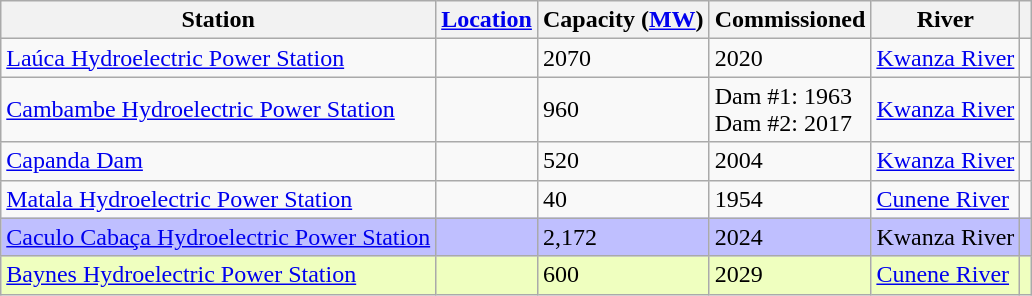<table class="wikitable sortable">
<tr>
<th>Station</th>
<th><a href='#'>Location</a></th>
<th>Capacity (<a href='#'>MW</a>)</th>
<th>Commissioned</th>
<th>River</th>
<th></th>
</tr>
<tr>
<td><a href='#'>Laúca Hydroelectric Power Station</a></td>
<td></td>
<td>2070</td>
<td>2020</td>
<td><a href='#'>Kwanza River</a></td>
<td></td>
</tr>
<tr>
<td><a href='#'>Cambambe Hydroelectric Power Station</a></td>
<td></td>
<td>960</td>
<td>Dam #1: 1963<br>Dam #2: 2017</td>
<td><a href='#'>Kwanza River</a></td>
<td></td>
</tr>
<tr>
<td><a href='#'>Capanda Dam</a></td>
<td></td>
<td>520</td>
<td>2004</td>
<td><a href='#'>Kwanza River</a></td>
<td></td>
</tr>
<tr>
<td><a href='#'>Matala Hydroelectric Power Station</a></td>
<td></td>
<td>40</td>
<td>1954</td>
<td><a href='#'>Cunene River</a></td>
<td></td>
</tr>
<tr bgcolor="#BFBFFF">
<td><a href='#'>Caculo Cabaça Hydroelectric Power Station</a></td>
<td></td>
<td>2,172</td>
<td>2024</td>
<td>Kwanza River</td>
<td></td>
</tr>
<tr bgcolor="#EFFFBF">
<td><a href='#'>Baynes Hydroelectric Power Station</a></td>
<td></td>
<td>600</td>
<td>2029</td>
<td><a href='#'>Cunene River</a></td>
<td></td>
</tr>
</table>
